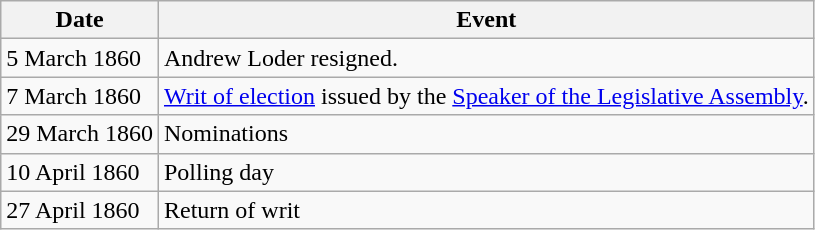<table class="wikitable">
<tr>
<th>Date</th>
<th>Event</th>
</tr>
<tr>
<td>5 March 1860</td>
<td>Andrew Loder resigned.</td>
</tr>
<tr>
<td>7 March 1860</td>
<td><a href='#'>Writ of election</a> issued by the <a href='#'>Speaker of the Legislative Assembly</a>.</td>
</tr>
<tr>
<td>29 March 1860</td>
<td>Nominations</td>
</tr>
<tr>
<td>10 April 1860</td>
<td>Polling day</td>
</tr>
<tr>
<td>27 April 1860</td>
<td>Return of writ</td>
</tr>
</table>
